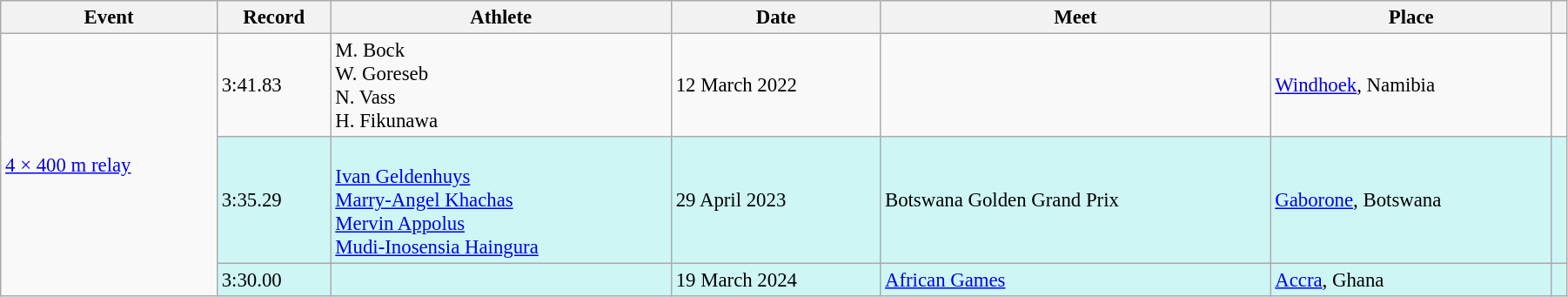<table class="wikitable" style="font-size: 95%; width: 95%;">
<tr>
<th>Event</th>
<th>Record</th>
<th>Athlete</th>
<th>Date</th>
<th>Meet</th>
<th>Place</th>
<th></th>
</tr>
<tr>
<td rowspan=3><a href='#'>4 × 400 m relay</a></td>
<td>3:41.83 </td>
<td>M. Bock<br>W. Goreseb<br>N. Vass<br>H. Fikunawa</td>
<td>12 March 2022</td>
<td></td>
<td><a href='#'>Windhoek</a>, Namibia</td>
<td></td>
</tr>
<tr bgcolor="#CEF6F5">
<td>3:35.29</td>
<td><br><a href='#'>Ivan Geldenhuys</a><br><a href='#'>Marry-Angel Khachas</a><br><a href='#'>Mervin Appolus</a><br><a href='#'>Mudi-Inosensia Haingura</a></td>
<td>29 April 2023</td>
<td>Botswana Golden Grand Prix</td>
<td><a href='#'>Gaborone</a>, Botswana</td>
<td></td>
</tr>
<tr bgcolor=#CEF6F5>
<td>3:30.00</td>
<td></td>
<td>19 March 2024</td>
<td><a href='#'>African Games</a></td>
<td><a href='#'>Accra</a>, Ghana</td>
<td></td>
</tr>
</table>
